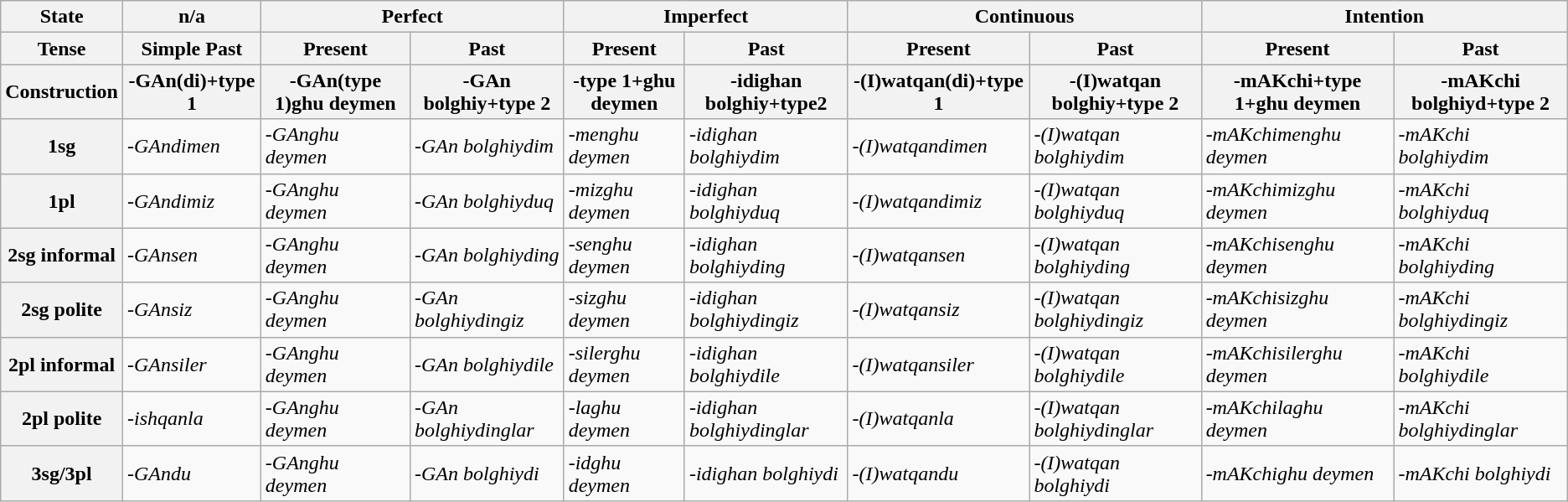<table class="wikitable">
<tr>
<th>State</th>
<th>n/a</th>
<th colspan="2">Perfect</th>
<th colspan="2">Imperfect</th>
<th colspan="2">Continuous</th>
<th colspan="2">Intention</th>
</tr>
<tr>
<th>Tense</th>
<th>Simple Past</th>
<th>Present</th>
<th>Past</th>
<th>Present</th>
<th>Past</th>
<th>Present</th>
<th>Past</th>
<th>Present</th>
<th>Past</th>
</tr>
<tr>
<th>Construction</th>
<th>-GAn(di)+type 1</th>
<th>-GAn(type 1)ghu deymen</th>
<th>-GAn bolghiy+type 2</th>
<th>-type 1+ghu deymen</th>
<th>-idighan bolghiy+type2</th>
<th>-(I)watqan(di)+type 1</th>
<th>-(I)watqan bolghiy+type 2</th>
<th>-mAKchi+type 1+ghu deymen</th>
<th>-mAKchi bolghiyd+type 2</th>
</tr>
<tr>
<th>1sg</th>
<td><em>-GAndimen</em></td>
<td><em>-GAnghu deymen</em></td>
<td><em>-GAn bolghiydim</em></td>
<td><em>-menghu deymen</em></td>
<td><em>-idighan bolghiydim</em></td>
<td><em>-(I)watqandimen</em></td>
<td><em>-(I)watqan bolghiydim</em></td>
<td><em>-mAKchimenghu deymen</em></td>
<td><em>-mAKchi bolghiydim</em></td>
</tr>
<tr>
<th>1pl</th>
<td><em>-GAndimiz</em></td>
<td><em>-GAnghu deymen</em></td>
<td><em>-GAn</em> <em>bolghiyduq</em></td>
<td><em>-mizghu deymen</em></td>
<td><em>-idighan</em> <em>bolghiyduq</em></td>
<td><em>-(I)watqandimiz</em></td>
<td><em>-(I)watqan bolghiyduq</em></td>
<td><em>-mAKchimizghu deymen</em></td>
<td><em>-mAKchi</em> <em>bolghiyduq</em></td>
</tr>
<tr>
<th>2sg informal</th>
<td><em>-GAnsen</em></td>
<td><em>-GAnghu deymen</em></td>
<td><em>-GAn</em> <em>bolghiyding</em></td>
<td><em>-senghu deymen</em></td>
<td><em>-idighan</em> <em>bolghiyding</em></td>
<td><em>-(I)watqansen</em></td>
<td><em>-(I)watqan bolghiyding</em></td>
<td><em>-mAKchisenghu deymen</em></td>
<td><em>-mAKchi</em> <em>bolghiyding</em></td>
</tr>
<tr>
<th>2sg polite</th>
<td><em>-GAnsiz</em></td>
<td><em>-GAnghu deymen</em></td>
<td><em>-GAn</em> <em>bolghiydingiz</em></td>
<td><em>-sizghu deymen</em></td>
<td><em>-idighan</em> <em>bolghiydingiz</em></td>
<td><em>-(I)watqansiz</em></td>
<td><em>-(I)watqan bolghiydingiz</em></td>
<td><em>-mAKchisizghu deymen</em></td>
<td><em>-mAKchi</em> <em>bolghiydingiz</em></td>
</tr>
<tr>
<th>2pl informal</th>
<td><em>-GAnsiler</em></td>
<td><em>-GAnghu deymen</em></td>
<td><em>-GAn</em> <em>bolghiydile</em></td>
<td><em>-silerghu deymen</em></td>
<td><em>-idighan</em> <em>bolghiydile</em></td>
<td><em>-(I)watqansiler</em></td>
<td><em>-(I)watqan bolghiydile</em></td>
<td><em>-mAKchisilerghu deymen</em></td>
<td><em>-mAKchi</em> <em>bolghiydile</em></td>
</tr>
<tr>
<th>2pl polite</th>
<td><em>-ishqanla</em></td>
<td><em>-GAnghu deymen</em></td>
<td><em>-GAn</em> <em>bolghiydinglar</em></td>
<td><em>-laghu deymen</em></td>
<td><em>-idighan</em> <em>bolghiydinglar</em></td>
<td><em>-(I)watqanla</em></td>
<td><em>-(I)watqan bolghiydinglar</em></td>
<td><em>-mAKchilaghu deymen</em></td>
<td><em>-mAKchi bolghiydinglar</em></td>
</tr>
<tr>
<th>3sg/3pl</th>
<td><em>-GAndu</em></td>
<td><em>-GAnghu deymen</em></td>
<td><em>-GAn</em> <em>bolghiydi</em></td>
<td><em>-idghu deymen</em></td>
<td><em>-idighan</em> <em>bolghiydi</em></td>
<td><em>-(I)watqandu</em></td>
<td><em>-(I)watqan bolghiydi</em></td>
<td><em>-mAKchighu deymen</em></td>
<td><em>-mAKchi</em> <em>bolghiydi</em></td>
</tr>
</table>
